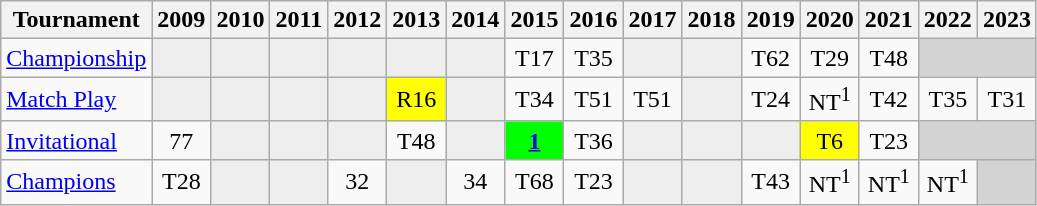<table class="wikitable" style="text-align:center;">
<tr>
<th>Tournament</th>
<th>2009</th>
<th>2010</th>
<th>2011</th>
<th>2012</th>
<th>2013</th>
<th>2014</th>
<th>2015</th>
<th>2016</th>
<th>2017</th>
<th>2018</th>
<th>2019</th>
<th>2020</th>
<th>2021</th>
<th>2022</th>
<th>2023</th>
</tr>
<tr>
<td align="left"><a href='#'>Championship</a></td>
<td style="background:#eeeeee;"></td>
<td style="background:#eeeeee;"></td>
<td style="background:#eeeeee;"></td>
<td style="background:#eeeeee;"></td>
<td style="background:#eeeeee;"></td>
<td style="background:#eeeeee;"></td>
<td>T17</td>
<td>T35</td>
<td style="background:#eeeeee;"></td>
<td style="background:#eeeeee;"></td>
<td>T62</td>
<td>T29</td>
<td>T48</td>
<td colspan=2 style="background:#D3D3D3;"></td>
</tr>
<tr>
<td align="left"><a href='#'>Match Play</a></td>
<td style="background:#eeeeee;"></td>
<td style="background:#eeeeee;"></td>
<td style="background:#eeeeee;"></td>
<td style="background:#eeeeee;"></td>
<td style="background:yellow;">R16</td>
<td style="background:#eeeeee;"></td>
<td>T34</td>
<td>T51</td>
<td>T51</td>
<td style="background:#eeeeee;"></td>
<td>T24</td>
<td>NT<sup>1</sup></td>
<td>T42</td>
<td>T35</td>
<td>T31</td>
</tr>
<tr>
<td align="left"><a href='#'>Invitational</a></td>
<td>77</td>
<td style="background:#eeeeee;"></td>
<td style="background:#eeeeee;"></td>
<td style="background:#eeeeee;"></td>
<td>T48</td>
<td style="background:#eeeeee;"></td>
<td style="background:lime"><strong><a href='#'>1</a></strong></td>
<td>T36</td>
<td style="background:#eeeeee;"></td>
<td style="background:#eeeeee;"></td>
<td style="background:#eeeeee;"></td>
<td style="background:yellow;">T6</td>
<td>T23</td>
<td colspan=2 style="background:#D3D3D3;"></td>
</tr>
<tr>
<td align="left"><a href='#'>Champions</a></td>
<td>T28</td>
<td style="background:#eeeeee;"></td>
<td style="background:#eeeeee;"></td>
<td>32</td>
<td style="background:#eeeeee;"></td>
<td>34</td>
<td>T68</td>
<td>T23</td>
<td style="background:#eeeeee;"></td>
<td style="background:#eeeeee;"></td>
<td>T43</td>
<td>NT<sup>1</sup></td>
<td>NT<sup>1</sup></td>
<td>NT<sup>1</sup></td>
<td colspan=1 style="background:#D3D3D3;"></td>
</tr>
</table>
